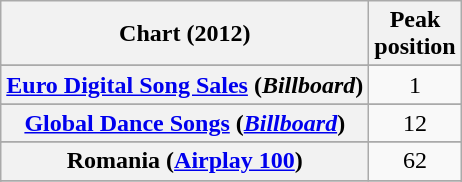<table class="wikitable sortable plainrowheaders" style="text-align:center">
<tr>
<th scope="col">Chart (2012)</th>
<th scope="col">Peak<br>position</th>
</tr>
<tr>
</tr>
<tr>
</tr>
<tr>
</tr>
<tr>
</tr>
<tr>
</tr>
<tr>
</tr>
<tr>
</tr>
<tr>
<th scope="row"><a href='#'>Euro Digital Song Sales</a> (<em>Billboard</em>)</th>
<td>1</td>
</tr>
<tr>
</tr>
<tr>
<th scope="row"><a href='#'>Global Dance Songs</a> (<em><a href='#'>Billboard</a></em>)</th>
<td style="text-align:center;">12</td>
</tr>
<tr>
</tr>
<tr>
</tr>
<tr>
</tr>
<tr>
</tr>
<tr>
</tr>
<tr>
<th scope="row">Romania (<a href='#'>Airplay 100</a>)</th>
<td>62</td>
</tr>
<tr>
</tr>
<tr>
</tr>
<tr>
</tr>
<tr>
</tr>
<tr>
</tr>
<tr>
</tr>
<tr>
</tr>
</table>
